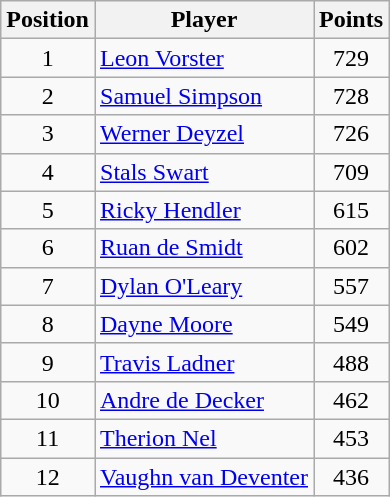<table class=wikitable>
<tr>
<th>Position</th>
<th>Player</th>
<th>Points</th>
</tr>
<tr>
<td align=center>1</td>
<td> <a href='#'>Leon Vorster</a></td>
<td align=center>729</td>
</tr>
<tr>
<td align=center>2</td>
<td> <a href='#'>Samuel Simpson</a></td>
<td align=center>728</td>
</tr>
<tr>
<td align=center>3</td>
<td> <a href='#'>Werner Deyzel</a></td>
<td align=center>726</td>
</tr>
<tr>
<td align=center>4</td>
<td> <a href='#'>Stals Swart</a></td>
<td align=center>709</td>
</tr>
<tr>
<td align=center>5</td>
<td> <a href='#'>Ricky Hendler</a></td>
<td align=center>615</td>
</tr>
<tr>
<td align=center>6</td>
<td> <a href='#'>Ruan de Smidt</a></td>
<td align=center>602</td>
</tr>
<tr>
<td align=center>7</td>
<td> <a href='#'>Dylan O'Leary</a></td>
<td align=center>557</td>
</tr>
<tr>
<td align=center>8</td>
<td> <a href='#'>Dayne Moore</a></td>
<td align=center>549</td>
</tr>
<tr>
<td align=center>9</td>
<td> <a href='#'>Travis Ladner</a></td>
<td align=center>488</td>
</tr>
<tr>
<td align=center>10</td>
<td> <a href='#'>Andre de Decker</a></td>
<td align=center>462</td>
</tr>
<tr>
<td align=center>11</td>
<td> <a href='#'>Therion Nel</a></td>
<td align=center>453</td>
</tr>
<tr>
<td align=center>12</td>
<td> <a href='#'>Vaughn van Deventer</a></td>
<td align=center>436</td>
</tr>
</table>
